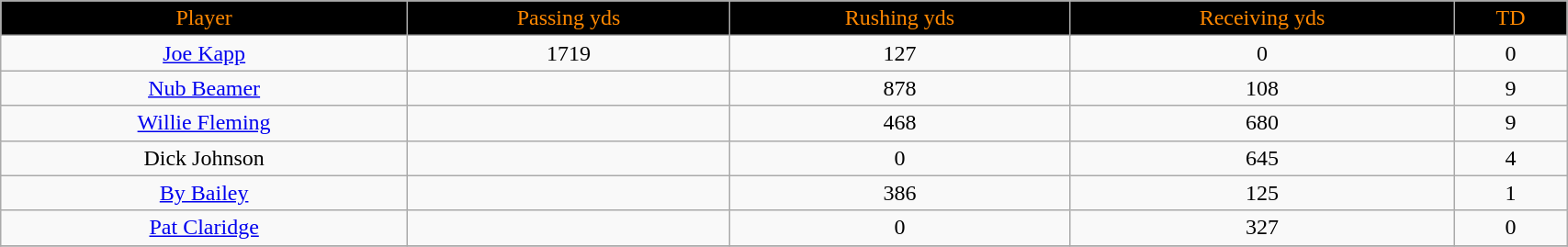<table class="wikitable" width="90%">
<tr align="center"  ! style="background:black;color:#FF8800;">
<td>Player</td>
<td>Passing yds</td>
<td>Rushing yds</td>
<td>Receiving yds</td>
<td>TD</td>
</tr>
<tr align="center" bgcolor="">
<td><a href='#'>Joe Kapp</a></td>
<td>1719</td>
<td>127</td>
<td>0</td>
<td>0</td>
</tr>
<tr align="center" bgcolor="">
<td><a href='#'>Nub Beamer</a></td>
<td></td>
<td>878</td>
<td>108</td>
<td>9</td>
</tr>
<tr align="center" bgcolor="">
<td><a href='#'>Willie Fleming</a></td>
<td></td>
<td>468</td>
<td>680</td>
<td>9</td>
</tr>
<tr align="center" bgcolor="">
<td>Dick Johnson</td>
<td></td>
<td>0</td>
<td>645</td>
<td>4</td>
</tr>
<tr align="center" bgcolor="">
<td><a href='#'>By Bailey</a></td>
<td></td>
<td>386</td>
<td>125</td>
<td>1</td>
</tr>
<tr align="center" bgcolor="">
<td><a href='#'>Pat Claridge</a></td>
<td></td>
<td>0</td>
<td>327</td>
<td>0</td>
</tr>
<tr align="center" bgcolor="">
</tr>
</table>
